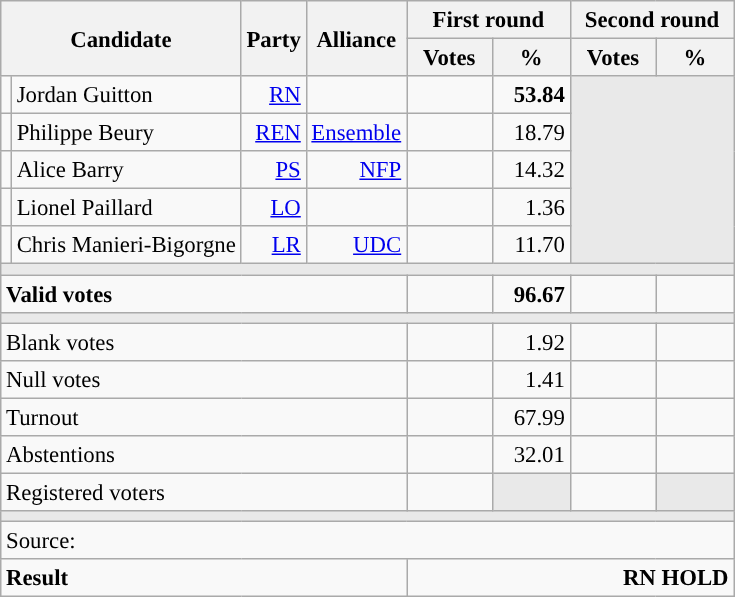<table class="wikitable" style="text-align:right;font-size:95%;">
<tr>
<th colspan="2" rowspan="2">Candidate</th>
<th colspan="1" rowspan="2">Party</th>
<th colspan="1" rowspan="2">Alliance</th>
<th colspan="2">First round</th>
<th colspan="2">Second round</th>
</tr>
<tr>
<th style="width:50px;">Votes</th>
<th style="width:45px;">%</th>
<th style="width:50px;">Votes</th>
<th style="width:45px;">%</th>
</tr>
<tr>
<td style="color:inherit;background:"></td>
<td style="text-align:left;">Jordan Guitton</td>
<td><a href='#'>RN</a></td>
<td></td>
<td><strong></strong></td>
<td><strong>53.84</strong></td>
<td colspan="2" rowspan="5" style="background:#E9E9E9;"></td>
</tr>
<tr>
<td style="color:inherit;background:"></td>
<td style="text-align:left;">Philippe Beury</td>
<td><a href='#'>REN</a></td>
<td><a href='#'>Ensemble</a></td>
<td></td>
<td>18.79</td>
</tr>
<tr>
<td style="color:inherit;background:"></td>
<td style="text-align:left;">Alice Barry</td>
<td><a href='#'>PS</a></td>
<td><a href='#'>NFP</a></td>
<td></td>
<td>14.32</td>
</tr>
<tr>
<td style="color:inherit;background:"></td>
<td style="text-align:left;">Lionel Paillard</td>
<td><a href='#'>LO</a></td>
<td></td>
<td></td>
<td>1.36</td>
</tr>
<tr>
<td style="color:inherit;background:"></td>
<td style="text-align:left;">Chris Manieri-Bigorgne</td>
<td><a href='#'>LR</a></td>
<td><a href='#'>UDC</a></td>
<td></td>
<td>11.70</td>
</tr>
<tr>
<td colspan="8" style="background:#E9E9E9;"></td>
</tr>
<tr style="font-weight:bold;">
<td colspan="4" style="text-align:left;">Valid votes</td>
<td></td>
<td>96.67</td>
<td></td>
<td></td>
</tr>
<tr>
<td colspan="8" style="background:#E9E9E9;"></td>
</tr>
<tr>
<td colspan="4" style="text-align:left;">Blank votes</td>
<td></td>
<td>1.92</td>
<td></td>
<td></td>
</tr>
<tr>
<td colspan="4" style="text-align:left;">Null votes</td>
<td></td>
<td>1.41</td>
<td></td>
<td></td>
</tr>
<tr>
<td colspan="4" style="text-align:left;">Turnout</td>
<td></td>
<td>67.99</td>
<td></td>
<td></td>
</tr>
<tr>
<td colspan="4" style="text-align:left;">Abstentions</td>
<td></td>
<td>32.01</td>
<td></td>
<td></td>
</tr>
<tr>
<td colspan="4" style="text-align:left;">Registered voters</td>
<td></td>
<td style="background:#E9E9E9;"></td>
<td></td>
<td style="background:#E9E9E9;"></td>
</tr>
<tr>
<td colspan="8" style="background:#E9E9E9;"></td>
</tr>
<tr>
<td colspan="8" style="text-align:left;">Source: </td>
</tr>
<tr style="font-weight:bold">
<td colspan="4" style="text-align:left;">Result</td>
<td colspan="4" style="background-color:">RN HOLD</td>
</tr>
</table>
